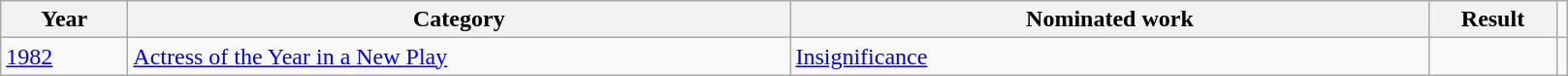<table class="wikitable">
<tr>
<th scope="col" style="width:5em;">Year</th>
<th scope="col" style="width:28em;">Category</th>
<th scope="col" style="width:27em;">Nominated work</th>
<th scope="col" style="width:5em;">Result</th>
</tr>
<tr>
<td><a href='#'>1982</a></td>
<td><a href='#'>Actress of the Year in a New Play</a></td>
<td><a href='#'>Insignificance</a></td>
<td></td>
<td></td>
</tr>
</table>
